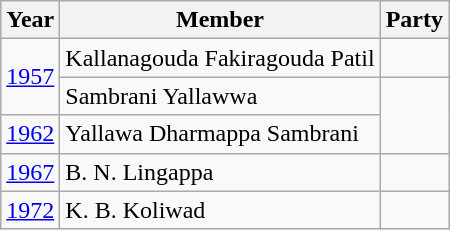<table class="wikitable sortable">
<tr>
<th>Year</th>
<th>Member</th>
<th colspan="2">Party</th>
</tr>
<tr>
<td rowspan="2"><a href='#'>1957</a></td>
<td>Kallanagouda Fakiragouda Patil</td>
<td></td>
</tr>
<tr>
<td>Sambrani Yallawwa</td>
</tr>
<tr>
<td><a href='#'>1962</a></td>
<td>Yallawa Dharmappa Sambrani</td>
</tr>
<tr>
<td><a href='#'>1967</a></td>
<td>B. N. Lingappa</td>
<td></td>
</tr>
<tr>
<td><a href='#'>1972</a></td>
<td>K. B. Koliwad</td>
<td></td>
</tr>
</table>
